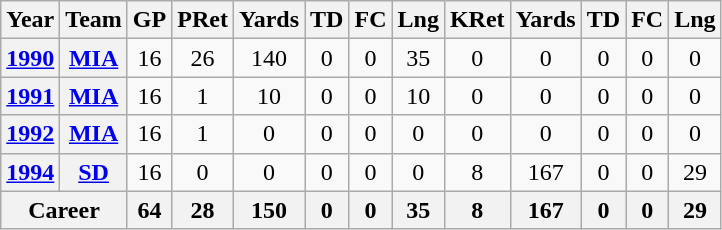<table class="wikitable" style="text-align: center;">
<tr>
<th>Year</th>
<th>Team</th>
<th>GP</th>
<th>PRet</th>
<th>Yards</th>
<th>TD</th>
<th>FC</th>
<th>Lng</th>
<th>KRet</th>
<th>Yards</th>
<th>TD</th>
<th>FC</th>
<th>Lng</th>
</tr>
<tr>
<th><a href='#'>1990</a></th>
<th><a href='#'>MIA</a></th>
<td>16</td>
<td>26</td>
<td>140</td>
<td>0</td>
<td>0</td>
<td>35</td>
<td>0</td>
<td>0</td>
<td>0</td>
<td>0</td>
<td>0</td>
</tr>
<tr>
<th><a href='#'>1991</a></th>
<th><a href='#'>MIA</a></th>
<td>16</td>
<td>1</td>
<td>10</td>
<td>0</td>
<td>0</td>
<td>10</td>
<td>0</td>
<td>0</td>
<td>0</td>
<td>0</td>
<td>0</td>
</tr>
<tr>
<th><a href='#'>1992</a></th>
<th><a href='#'>MIA</a></th>
<td>16</td>
<td>1</td>
<td>0</td>
<td>0</td>
<td>0</td>
<td>0</td>
<td>0</td>
<td>0</td>
<td>0</td>
<td>0</td>
<td>0</td>
</tr>
<tr>
<th><a href='#'>1994</a></th>
<th><a href='#'>SD</a></th>
<td>16</td>
<td>0</td>
<td>0</td>
<td>0</td>
<td>0</td>
<td>0</td>
<td>8</td>
<td>167</td>
<td>0</td>
<td>0</td>
<td>29</td>
</tr>
<tr>
<th colspan="2">Career</th>
<th>64</th>
<th>28</th>
<th>150</th>
<th>0</th>
<th>0</th>
<th>35</th>
<th>8</th>
<th>167</th>
<th>0</th>
<th>0</th>
<th>29</th>
</tr>
</table>
